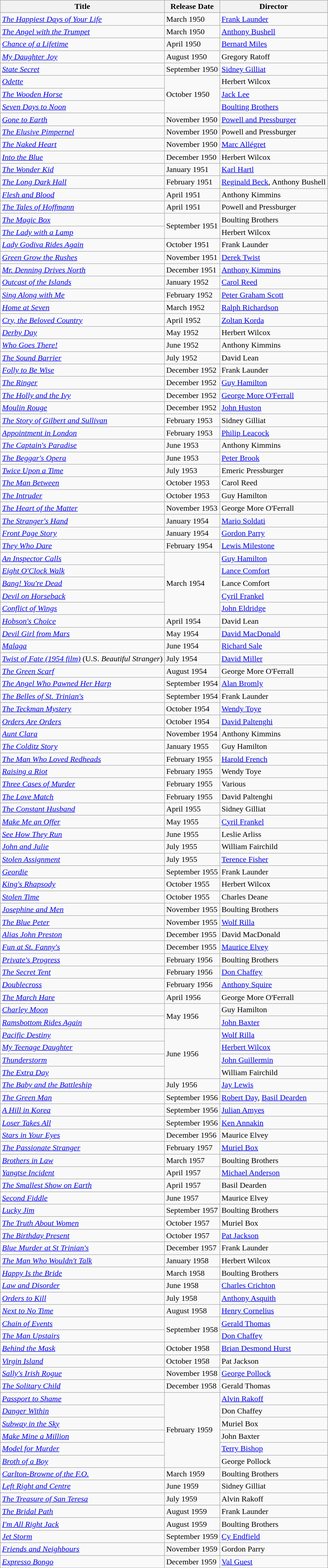<table class="wikitable sortable">
<tr>
<th>Title</th>
<th>Release Date</th>
<th>Director</th>
</tr>
<tr>
</tr>
<tr>
<td><em><a href='#'> The Happiest Days of Your Life</a></em></td>
<td>March 1950</td>
<td><a href='#'>Frank Launder</a></td>
</tr>
<tr>
<td><em><a href='#'>The Angel with the Trumpet</a></em></td>
<td>March 1950</td>
<td><a href='#'>Anthony Bushell</a></td>
</tr>
<tr>
<td><em><a href='#'>Chance of a Lifetime</a></em></td>
<td>April 1950</td>
<td><a href='#'>Bernard Miles</a></td>
</tr>
<tr>
<td><em><a href='#'>My Daughter Joy</a></em></td>
<td>August 1950</td>
<td>Gregory Ratoff</td>
</tr>
<tr>
<td><em><a href='#'>State Secret</a></em></td>
<td>September 1950</td>
<td><a href='#'>Sidney Gilliat</a></td>
</tr>
<tr>
<td><em><a href='#'>Odette</a></em></td>
<td rowspan="3">October 1950</td>
<td>Herbert Wilcox</td>
</tr>
<tr>
<td><em><a href='#'>The Wooden Horse</a></em></td>
<td><a href='#'>Jack Lee</a></td>
</tr>
<tr>
<td><em><a href='#'>Seven Days to Noon</a></em></td>
<td><a href='#'>Boulting Brothers</a></td>
</tr>
<tr>
<td><em><a href='#'>Gone to Earth</a></em></td>
<td>November 1950</td>
<td><a href='#'>Powell and Pressburger</a></td>
</tr>
<tr>
<td><em><a href='#'>The Elusive Pimpernel</a></em></td>
<td>November 1950</td>
<td>Powell and Pressburger</td>
</tr>
<tr>
<td><em><a href='#'>The Naked Heart</a></em></td>
<td>November 1950</td>
<td><a href='#'>Marc Allégret</a></td>
</tr>
<tr>
<td><em><a href='#'>Into the Blue</a></em></td>
<td>December 1950</td>
<td>Herbert Wilcox</td>
</tr>
<tr>
<td><em><a href='#'>The Wonder Kid</a></em></td>
<td>January 1951</td>
<td><a href='#'>Karl Hartl</a></td>
</tr>
<tr>
<td><em><a href='#'>The Long Dark Hall</a></em></td>
<td>February 1951</td>
<td><a href='#'>Reginald Beck</a>, Anthony Bushell</td>
</tr>
<tr>
<td><em> <a href='#'>Flesh and Blood</a></em></td>
<td>April 1951</td>
<td>Anthony Kimmins</td>
</tr>
<tr>
<td><em><a href='#'>The Tales of Hoffmann</a></em></td>
<td>April 1951</td>
<td>Powell and Pressburger</td>
</tr>
<tr>
<td><em><a href='#'>The Magic Box</a></em></td>
<td rowspan="2">September 1951</td>
<td>Boulting Brothers</td>
</tr>
<tr>
<td><em><a href='#'>The Lady with a Lamp</a></em></td>
<td>Herbert Wilcox</td>
</tr>
<tr>
<td><em><a href='#'>Lady Godiva Rides Again</a></em></td>
<td>October 1951</td>
<td>Frank Launder</td>
</tr>
<tr>
<td><em><a href='#'>Green Grow the Rushes</a></em></td>
<td>November 1951</td>
<td><a href='#'>Derek Twist</a></td>
</tr>
<tr>
<td><em><a href='#'>Mr. Denning Drives North</a></em></td>
<td>December 1951</td>
<td><a href='#'>Anthony Kimmins</a></td>
</tr>
<tr>
<td><em><a href='#'>Outcast of the Islands</a></em></td>
<td>January 1952</td>
<td><a href='#'>Carol Reed</a></td>
</tr>
<tr>
<td><em><a href='#'>Sing Along with Me</a></em></td>
<td>February 1952</td>
<td><a href='#'>Peter Graham Scott</a></td>
</tr>
<tr>
<td><em><a href='#'>Home at Seven</a></em></td>
<td>March 1952</td>
<td><a href='#'>Ralph Richardson</a></td>
</tr>
<tr>
<td><em><a href='#'>Cry, the Beloved Country</a></em></td>
<td>April 1952</td>
<td><a href='#'>Zoltan Korda</a></td>
</tr>
<tr>
<td><em><a href='#'>Derby Day</a></em></td>
<td>May 1952</td>
<td>Herbert Wilcox</td>
</tr>
<tr>
<td><em><a href='#'>Who Goes There!</a></em></td>
<td>June 1952</td>
<td>Anthony Kimmins</td>
</tr>
<tr>
<td><em><a href='#'>The Sound Barrier</a></em></td>
<td>July 1952</td>
<td>David Lean</td>
</tr>
<tr>
<td><em><a href='#'>Folly to Be Wise</a></em></td>
<td>December 1952</td>
<td>Frank Launder</td>
</tr>
<tr>
<td><em><a href='#'>The Ringer</a></em></td>
<td>December 1952</td>
<td><a href='#'>Guy Hamilton</a></td>
</tr>
<tr>
<td><em><a href='#'>The Holly and the Ivy</a></em></td>
<td>December 1952</td>
<td><a href='#'>George More O'Ferrall</a></td>
</tr>
<tr>
<td><em><a href='#'>Moulin Rouge</a></em></td>
<td>December 1952</td>
<td><a href='#'>John Huston</a></td>
</tr>
<tr>
<td><em><a href='#'>The Story of Gilbert and Sullivan</a></em></td>
<td>February 1953</td>
<td>Sidney Gilliat</td>
</tr>
<tr>
<td><em><a href='#'>Appointment in London</a></em></td>
<td>February 1953</td>
<td><a href='#'>Philip Leacock</a></td>
</tr>
<tr>
<td><em><a href='#'>The Captain's Paradise</a></em></td>
<td>June 1953</td>
<td>Anthony Kimmins</td>
</tr>
<tr>
<td><em><a href='#'>The Beggar's Opera</a></em></td>
<td>June 1953</td>
<td><a href='#'>Peter Brook</a></td>
</tr>
<tr>
<td><em><a href='#'>Twice Upon a Time</a></em></td>
<td>July 1953</td>
<td>Emeric Pressburger</td>
</tr>
<tr>
<td><em><a href='#'>The Man Between</a></em></td>
<td>October 1953</td>
<td>Carol Reed</td>
</tr>
<tr>
<td><em><a href='#'>The Intruder</a></em></td>
<td>October 1953</td>
<td>Guy Hamilton</td>
</tr>
<tr>
<td><em><a href='#'>The Heart of the Matter</a></em></td>
<td>November 1953</td>
<td>George More O'Ferrall</td>
</tr>
<tr>
<td><em><a href='#'>The Stranger's Hand</a></em></td>
<td>January 1954</td>
<td><a href='#'>Mario Soldati</a></td>
</tr>
<tr>
<td><em><a href='#'>Front Page Story</a></em></td>
<td>January 1954</td>
<td><a href='#'>Gordon Parry</a></td>
</tr>
<tr>
<td><em><a href='#'>They Who Dare</a></em></td>
<td>February 1954</td>
<td><a href='#'>Lewis Milestone</a></td>
</tr>
<tr>
<td><em><a href='#'>An Inspector Calls</a></em></td>
<td rowspan="5">March 1954</td>
<td><a href='#'>Guy Hamilton</a></td>
</tr>
<tr>
<td><em><a href='#'>Eight O'Clock Walk</a></em></td>
<td><a href='#'>Lance Comfort</a></td>
</tr>
<tr>
<td><em><a href='#'>Bang! You're Dead</a></em></td>
<td>Lance Comfort</td>
</tr>
<tr>
<td><em><a href='#'>Devil on Horseback</a></em></td>
<td><a href='#'>Cyril Frankel</a></td>
</tr>
<tr>
<td><em><a href='#'>Conflict of Wings</a></em></td>
<td><a href='#'>John Eldridge</a></td>
</tr>
<tr>
<td><em><a href='#'>Hobson's Choice</a></em></td>
<td>April 1954</td>
<td>David Lean</td>
</tr>
<tr>
<td><em><a href='#'>Devil Girl from Mars</a></em></td>
<td>May 1954</td>
<td><a href='#'>David MacDonald</a></td>
</tr>
<tr>
<td><em><a href='#'>Malaga</a></em></td>
<td>June 1954</td>
<td><a href='#'>Richard Sale</a></td>
</tr>
<tr>
<td><em><a href='#'>Twist of Fate (1954 film)</a></em> (U.S. <em>Beautiful Stranger</em>)</td>
<td>July 1954</td>
<td><a href='#'>David Miller</a></td>
</tr>
<tr>
<td><em><a href='#'>The Green Scarf</a></em></td>
<td>August 1954</td>
<td>George More O'Ferrall</td>
</tr>
<tr>
<td><em><a href='#'>The Angel Who Pawned Her Harp</a></em></td>
<td>September 1954</td>
<td><a href='#'>Alan Bromly</a></td>
</tr>
<tr>
<td><em><a href='#'>The Belles of St. Trinian's</a></em></td>
<td>September 1954</td>
<td>Frank Launder</td>
</tr>
<tr>
<td><em><a href='#'>The Teckman Mystery</a></em></td>
<td>October 1954</td>
<td><a href='#'>Wendy Toye</a></td>
</tr>
<tr>
<td><em><a href='#'>Orders Are Orders</a></em></td>
<td>October 1954</td>
<td><a href='#'>David Paltenghi </a></td>
</tr>
<tr>
<td><em><a href='#'>Aunt Clara</a></em></td>
<td>November 1954</td>
<td>Anthony Kimmins</td>
</tr>
<tr>
<td><em><a href='#'>The Colditz Story</a></em></td>
<td>January 1955</td>
<td>Guy Hamilton</td>
</tr>
<tr>
<td><em><a href='#'>The Man Who Loved Redheads</a></em></td>
<td>February 1955</td>
<td><a href='#'>Harold French</a></td>
</tr>
<tr>
<td><em><a href='#'>Raising a Riot</a></em></td>
<td>February 1955</td>
<td>Wendy Toye</td>
</tr>
<tr>
<td><em><a href='#'>Three Cases of Murder</a></em></td>
<td>February 1955</td>
<td>Various</td>
</tr>
<tr>
<td><em><a href='#'>The Love Match</a></em></td>
<td>February 1955</td>
<td>David Paltenghi</td>
</tr>
<tr>
<td><em><a href='#'>The Constant Husband</a></em></td>
<td>April 1955</td>
<td>Sidney Gilliat</td>
</tr>
<tr>
<td><em><a href='#'>Make Me an Offer</a></em></td>
<td>May 1955</td>
<td><a href='#'>Cyril Frankel</a></td>
</tr>
<tr>
<td><em><a href='#'>See How They Run</a></em></td>
<td>June 1955</td>
<td>Leslie Arliss</td>
</tr>
<tr>
<td><em><a href='#'>John and Julie</a></em></td>
<td>July 1955</td>
<td>William Fairchild</td>
</tr>
<tr>
<td><em><a href='#'>Stolen Assignment</a></em></td>
<td>July 1955</td>
<td><a href='#'>Terence Fisher</a></td>
</tr>
<tr>
<td><em><a href='#'>Geordie</a></em></td>
<td>September 1955</td>
<td>Frank Launder</td>
</tr>
<tr>
<td><em><a href='#'>King's Rhapsody</a></em></td>
<td>October 1955</td>
<td>Herbert Wilcox</td>
</tr>
<tr>
<td><em><a href='#'>Stolen Time</a></em></td>
<td>October 1955</td>
<td>Charles Deane</td>
</tr>
<tr>
<td><em><a href='#'>Josephine and Men</a></em></td>
<td>November 1955</td>
<td>Boulting Brothers</td>
</tr>
<tr>
<td><em><a href='#'>The Blue Peter</a></em></td>
<td>November 1955</td>
<td><a href='#'>Wolf Rilla</a></td>
</tr>
<tr>
<td><em><a href='#'>Alias John Preston</a></em></td>
<td>December 1955</td>
<td>David MacDonald</td>
</tr>
<tr>
<td><em><a href='#'>Fun at St. Fanny's</a></em></td>
<td>December 1955</td>
<td><a href='#'>Maurice Elvey</a></td>
</tr>
<tr>
<td><em><a href='#'>Private's Progress</a></em></td>
<td>February 1956</td>
<td>Boulting Brothers</td>
</tr>
<tr>
<td><em><a href='#'>The Secret Tent</a></em></td>
<td>February 1956</td>
<td><a href='#'>Don Chaffey</a></td>
</tr>
<tr>
<td><em><a href='#'>Doublecross</a></em></td>
<td>February 1956</td>
<td><a href='#'>Anthony Squire</a></td>
</tr>
<tr>
<td><em><a href='#'>The March Hare</a></em></td>
<td>April 1956</td>
<td>George More O'Ferrall</td>
</tr>
<tr>
<td><em><a href='#'>Charley Moon</a></em></td>
<td rowspan="2">May 1956</td>
<td>Guy Hamilton</td>
</tr>
<tr>
<td><em><a href='#'>Ramsbottom Rides Again</a></em></td>
<td><a href='#'>John Baxter</a></td>
</tr>
<tr>
<td><em><a href='#'>Pacific Destiny</a></em></td>
<td rowspan="4">June 1956</td>
<td><a href='#'>Wolf Rilla</a></td>
</tr>
<tr>
<td><em><a href='#'>My Teenage Daughter</a></em></td>
<td><a href='#'>Herbert Wilcox</a></td>
</tr>
<tr>
<td><em><a href='#'>Thunderstorm</a></em></td>
<td><a href='#'>John Guillermin</a></td>
</tr>
<tr>
<td><em><a href='#'>The Extra Day</a></em></td>
<td>William Fairchild</td>
</tr>
<tr>
<td><em><a href='#'>The Baby and the Battleship</a></em></td>
<td>July 1956</td>
<td><a href='#'>Jay Lewis</a></td>
</tr>
<tr>
<td><em><a href='#'>The Green Man</a></em></td>
<td>September 1956</td>
<td><a href='#'>Robert Day</a>, <a href='#'>Basil Dearden</a></td>
</tr>
<tr>
<td><em><a href='#'>A Hill in Korea</a></em></td>
<td>September 1956</td>
<td><a href='#'>Julian Amyes</a></td>
</tr>
<tr>
<td><em><a href='#'>Loser Takes All</a></em></td>
<td>September 1956</td>
<td><a href='#'>Ken Annakin</a></td>
</tr>
<tr>
<td><em><a href='#'>Stars in Your Eyes</a></em></td>
<td>December 1956</td>
<td>Maurice Elvey</td>
</tr>
<tr>
<td><em><a href='#'>The Passionate Stranger</a></em></td>
<td>February 1957</td>
<td><a href='#'>Muriel Box</a></td>
</tr>
<tr>
<td><em><a href='#'>Brothers in Law</a></em></td>
<td>March 1957</td>
<td>Boulting Brothers</td>
</tr>
<tr>
<td><em><a href='#'>Yangtse Incident</a></em></td>
<td>April 1957</td>
<td><a href='#'>Michael Anderson</a></td>
</tr>
<tr>
<td><em><a href='#'>The Smallest Show on Earth</a></em></td>
<td>April 1957</td>
<td>Basil Dearden</td>
</tr>
<tr>
<td><em><a href='#'>Second Fiddle</a></em></td>
<td>June 1957</td>
<td>Maurice Elvey</td>
</tr>
<tr>
<td><em><a href='#'>Lucky Jim</a></em></td>
<td>September 1957</td>
<td>Boulting Brothers</td>
</tr>
<tr>
<td><em><a href='#'>The Truth About Women</a></em></td>
<td>October 1957</td>
<td>Muriel Box</td>
</tr>
<tr>
<td><em><a href='#'>The Birthday Present</a></em></td>
<td>October 1957</td>
<td><a href='#'>Pat Jackson</a></td>
</tr>
<tr>
<td><em><a href='#'>Blue Murder at St Trinian's</a></em></td>
<td>December 1957</td>
<td>Frank Launder</td>
</tr>
<tr>
<td><em><a href='#'>The Man Who Wouldn't Talk</a></em></td>
<td>January 1958</td>
<td>Herbert Wilcox</td>
</tr>
<tr>
<td><em><a href='#'>Happy Is the Bride</a></em></td>
<td>March 1958</td>
<td>Boulting Brothers</td>
</tr>
<tr>
<td><em><a href='#'>Law and Disorder</a></em></td>
<td>June 1958</td>
<td><a href='#'>Charles Crichton</a></td>
</tr>
<tr>
<td><em><a href='#'>Orders to Kill</a></em></td>
<td>July 1958</td>
<td><a href='#'>Anthony Asquith</a></td>
</tr>
<tr>
<td><em><a href='#'>Next to No Time</a></em></td>
<td>August 1958</td>
<td><a href='#'>Henry Cornelius</a></td>
</tr>
<tr>
<td><em><a href='#'>Chain of Events</a></em></td>
<td rowspan="2">September 1958</td>
<td><a href='#'>Gerald Thomas</a></td>
</tr>
<tr>
<td><em><a href='#'>The Man Upstairs</a></em></td>
<td><a href='#'>Don Chaffey</a></td>
</tr>
<tr>
<td><em><a href='#'>Behind the Mask</a></em></td>
<td>October 1958</td>
<td><a href='#'>Brian Desmond Hurst </a></td>
</tr>
<tr>
<td><em><a href='#'>Virgin Island</a></em></td>
<td>October 1958</td>
<td>Pat Jackson</td>
</tr>
<tr>
<td><em><a href='#'>Sally's Irish Rogue</a></em></td>
<td>November 1958</td>
<td><a href='#'>George Pollock</a></td>
</tr>
<tr>
<td><em><a href='#'>The Solitary Child</a></em></td>
<td>December 1958</td>
<td>Gerald Thomas</td>
</tr>
<tr>
<td><em><a href='#'>Passport to Shame</a></em></td>
<td rowspan="6">February 1959</td>
<td><a href='#'>Alvin Rakoff</a></td>
</tr>
<tr>
<td><em><a href='#'>Danger Within</a></em></td>
<td>Don Chaffey</td>
</tr>
<tr>
<td><em><a href='#'>Subway in the Sky</a></em></td>
<td>Muriel Box</td>
</tr>
<tr>
<td><em><a href='#'>Make Mine a Million</a></em></td>
<td>John Baxter</td>
</tr>
<tr>
<td><em><a href='#'>Model for Murder</a></em></td>
<td><a href='#'>Terry Bishop</a></td>
</tr>
<tr>
<td><em><a href='#'>Broth of a Boy</a></em></td>
<td>George Pollock</td>
</tr>
<tr>
<td><em><a href='#'>Carlton-Browne of the F.O.</a></em></td>
<td>March 1959</td>
<td>Boulting Brothers</td>
</tr>
<tr>
<td><em><a href='#'>Left Right and Centre</a></em></td>
<td>June 1959</td>
<td>Sidney Gilliat</td>
</tr>
<tr>
<td><em><a href='#'>The Treasure of San Teresa</a></em></td>
<td>July 1959</td>
<td>Alvin Rakoff</td>
</tr>
<tr>
<td><em><a href='#'>The Bridal Path</a></em></td>
<td>August 1959</td>
<td>Frank Launder</td>
</tr>
<tr>
<td><em><a href='#'>I'm All Right Jack</a></em></td>
<td>August 1959</td>
<td>Boulting Brothers</td>
</tr>
<tr>
<td><em><a href='#'>Jet Storm</a></em></td>
<td>September 1959</td>
<td><a href='#'>Cy Endfield </a></td>
</tr>
<tr>
<td><em><a href='#'>Friends and Neighbours</a></em></td>
<td>November 1959</td>
<td>Gordon Parry</td>
</tr>
<tr>
<td><em><a href='#'>Expresso Bongo</a></em></td>
<td>December 1959</td>
<td><a href='#'>Val Guest</a></td>
</tr>
</table>
